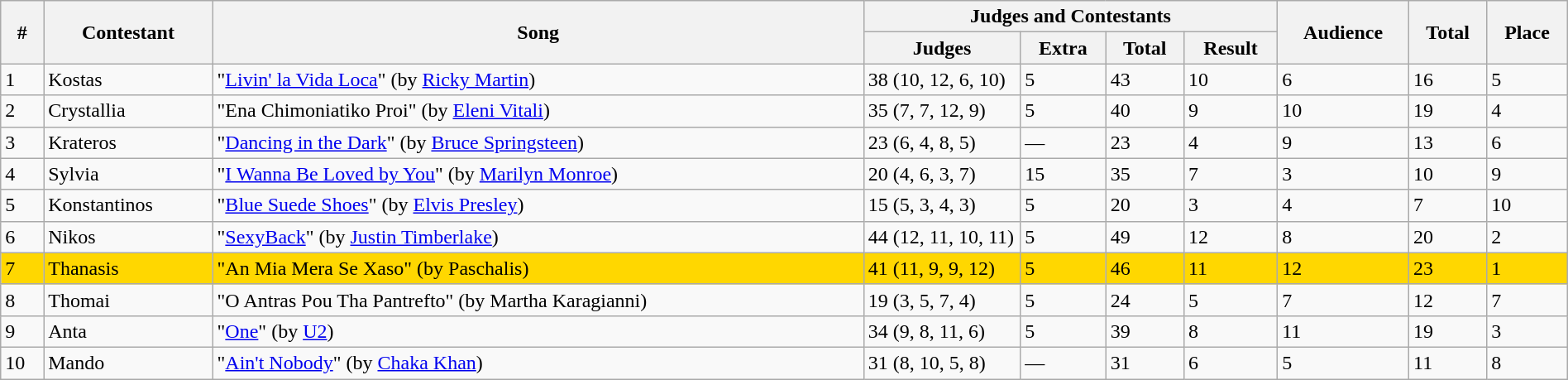<table class="sortable wikitable" width="100%">
<tr>
<th rowspan="2">#</th>
<th rowspan="2">Contestant</th>
<th rowspan="2">Song</th>
<th colspan="4">Judges and Contestants</th>
<th rowspan="2">Audience</th>
<th rowspan="2">Total</th>
<th rowspan="2">Place</th>
</tr>
<tr>
<th width=10%>Judges</th>
<th>Extra</th>
<th>Total</th>
<th>Result</th>
</tr>
<tr>
<td>1</td>
<td>Kostas</td>
<td>"<a href='#'>Livin' la Vida Loca</a>" (by <a href='#'>Ricky Martin</a>)</td>
<td>38 (10, 12, 6, 10)</td>
<td>5</td>
<td>43</td>
<td>10</td>
<td>6</td>
<td>16</td>
<td>5</td>
</tr>
<tr>
<td>2</td>
<td>Crystallia</td>
<td>"Ena Chimoniatiko Proi" (by <a href='#'>Eleni Vitali</a>)</td>
<td>35 (7, 7, 12, 9)</td>
<td>5</td>
<td>40</td>
<td>9</td>
<td>10</td>
<td>19</td>
<td>4</td>
</tr>
<tr>
<td>3</td>
<td>Krateros</td>
<td>"<a href='#'>Dancing in the Dark</a>" (by <a href='#'>Bruce Springsteen</a>)</td>
<td>23 (6, 4, 8, 5)</td>
<td>—</td>
<td>23</td>
<td>4</td>
<td>9</td>
<td>13</td>
<td>6</td>
</tr>
<tr>
<td>4</td>
<td>Sylvia</td>
<td>"<a href='#'>I Wanna Be Loved by You</a>" (by <a href='#'>Marilyn Monroe</a>)</td>
<td>20 (4, 6, 3, 7)</td>
<td>15</td>
<td>35</td>
<td>7</td>
<td>3</td>
<td>10</td>
<td>9</td>
</tr>
<tr>
<td>5</td>
<td>Konstantinos</td>
<td>"<a href='#'>Blue Suede Shoes</a>" (by <a href='#'>Elvis Presley</a>)</td>
<td>15 (5, 3, 4, 3)</td>
<td>5</td>
<td>20</td>
<td>3</td>
<td>4</td>
<td>7</td>
<td>10</td>
</tr>
<tr>
<td>6</td>
<td>Nikos</td>
<td>"<a href='#'>SexyBack</a>" (by <a href='#'>Justin Timberlake</a>)</td>
<td>44 (12, 11, 10, 11)</td>
<td>5</td>
<td>49</td>
<td>12</td>
<td>8</td>
<td>20</td>
<td>2</td>
</tr>
<tr bgcolor="gold">
<td>7</td>
<td>Thanasis</td>
<td>"An Mia Mera Se Xaso" (by Paschalis)</td>
<td>41 (11, 9, 9, 12)</td>
<td>5</td>
<td>46</td>
<td>11</td>
<td>12</td>
<td>23</td>
<td>1</td>
</tr>
<tr>
<td>8</td>
<td>Thomai</td>
<td>"O Antras Pou Tha Pantrefto" (by Martha Karagianni)</td>
<td>19 (3, 5, 7, 4)</td>
<td>5</td>
<td>24</td>
<td>5</td>
<td>7</td>
<td>12</td>
<td>7</td>
</tr>
<tr>
<td>9</td>
<td>Anta</td>
<td>"<a href='#'>One</a>" (by <a href='#'>U2</a>)</td>
<td>34 (9, 8, 11, 6)</td>
<td>5</td>
<td>39</td>
<td>8</td>
<td>11</td>
<td>19</td>
<td>3</td>
</tr>
<tr>
<td>10</td>
<td>Mando</td>
<td>"<a href='#'>Ain't Nobody</a>" (by <a href='#'>Chaka Khan</a>)</td>
<td>31 (8, 10, 5, 8)</td>
<td>—</td>
<td>31</td>
<td>6</td>
<td>5</td>
<td>11</td>
<td>8</td>
</tr>
</table>
